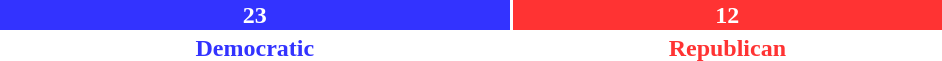<table style="width:50%">
<tr>
<td scope="row" colspan="3" style="text-align:center"></td>
</tr>
<tr>
<td scope="row" style="background:#33F; width:54.28%; text-align:center; color:white"><strong>23</strong></td>
<td style="background:#F33; width:45.72%; text-align:center; color:white"><strong>12</strong></td>
</tr>
<tr>
<td scope="row" style="text-align:center; color:#33F"><strong>Democratic</strong></td>
<td style="text-align:center; color:#F33"><strong>Republican</strong></td>
</tr>
</table>
